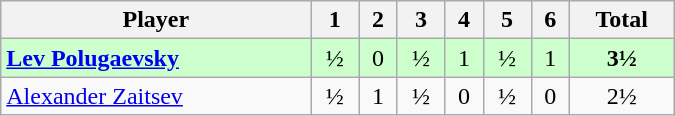<table class="wikitable" border="1" align="center" width="450">
<tr>
<th>Player</th>
<th>1</th>
<th>2</th>
<th>3</th>
<th>4</th>
<th>5</th>
<th>6</th>
<th>Total</th>
</tr>
<tr align=center style="background:#ccffcc;">
<td align="left"> <strong><a href='#'>Lev Polugaevsky</a></strong></td>
<td>½</td>
<td>0</td>
<td>½</td>
<td>1</td>
<td>½</td>
<td>1</td>
<td><strong>3½</strong></td>
</tr>
<tr align=center>
<td align="left"> <a href='#'>Alexander Zaitsev</a></td>
<td>½</td>
<td>1</td>
<td>½</td>
<td>0</td>
<td>½</td>
<td>0</td>
<td>2½</td>
</tr>
</table>
